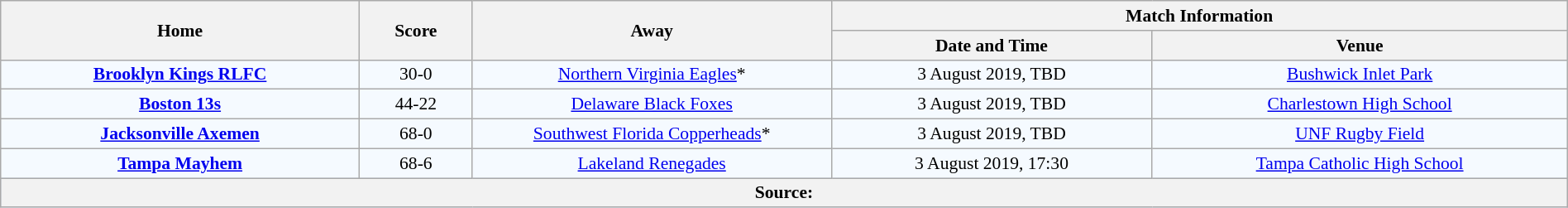<table class="wikitable" width="100%" style="border-collapse:collapse; font-size:90%; text-align:center;">
<tr>
<th rowspan="2" width="19%">Home</th>
<th rowspan="2" width="6%">Score</th>
<th rowspan="2" width="19%">Away</th>
<th colspan="2">Match Information</th>
</tr>
<tr bgcolor="#CCCCCC">
<th width="17%">Date and Time</th>
<th width="22%">Venue</th>
</tr>
<tr bgcolor="#F5FAFF">
<td><strong><a href='#'>Brooklyn Kings RLFC</a></strong></td>
<td>30-0</td>
<td><a href='#'>Northern Virginia Eagles</a>*</td>
<td>3 August 2019, TBD</td>
<td><a href='#'>Bushwick Inlet Park</a></td>
</tr>
<tr bgcolor="#F5FAFF">
<td><a href='#'><strong>Boston 13s</strong></a></td>
<td>44-22</td>
<td><a href='#'>Delaware Black Foxes</a></td>
<td>3 August 2019, TBD</td>
<td><a href='#'>Charlestown High School</a></td>
</tr>
<tr bgcolor="#F5FAFF">
<td><strong><a href='#'>Jacksonville Axemen</a></strong></td>
<td>68-0</td>
<td><a href='#'>Southwest Florida Copperheads</a>*</td>
<td>3 August 2019, TBD</td>
<td><a href='#'>UNF Rugby Field</a></td>
</tr>
<tr bgcolor="#F5FAFF">
<td><strong><a href='#'>Tampa Mayhem</a></strong></td>
<td>68-6</td>
<td><a href='#'>Lakeland Renegades</a></td>
<td>3 August 2019, 17:30</td>
<td><a href='#'>Tampa Catholic High School</a></td>
</tr>
<tr bgcolor="#C1D8FF">
<th colspan="5">Source:</th>
</tr>
</table>
